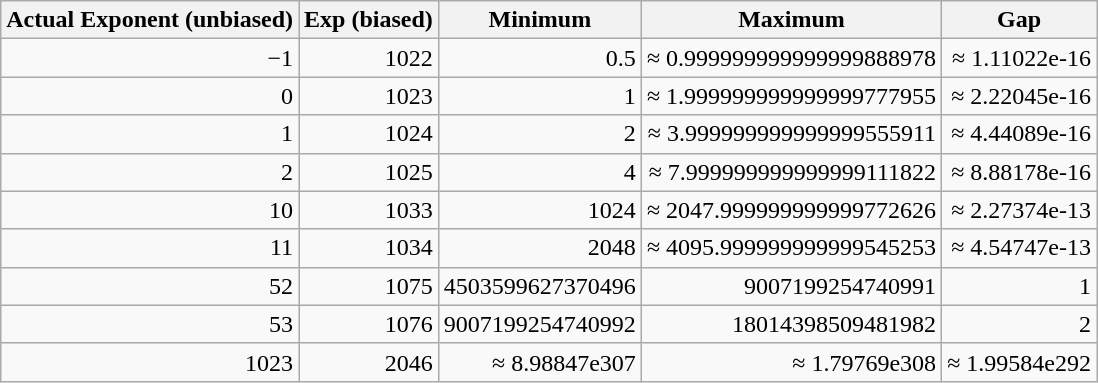<table class="wikitable" style="text-align:right;">
<tr style="text-align:center;">
<th>Actual Exponent (unbiased)</th>
<th>Exp (biased)</th>
<th>Minimum</th>
<th>Maximum</th>
<th>Gap</th>
</tr>
<tr>
<td>−1</td>
<td>1022</td>
<td>0.5</td>
<td>≈ 0.999999999999999888978</td>
<td>≈ 1.11022e-16</td>
</tr>
<tr>
<td>0</td>
<td>1023</td>
<td>1</td>
<td>≈ 1.999999999999999777955</td>
<td>≈ 2.22045e-16</td>
</tr>
<tr>
<td>1</td>
<td>1024</td>
<td>2</td>
<td>≈ 3.999999999999999555911</td>
<td>≈ 4.44089e-16</td>
</tr>
<tr>
<td>2</td>
<td>1025</td>
<td>4</td>
<td>≈ 7.999999999999999111822</td>
<td>≈ 8.88178e-16</td>
</tr>
<tr>
<td>10</td>
<td>1033</td>
<td>1024</td>
<td>≈ 2047.999999999999772626</td>
<td>≈ 2.27374e-13</td>
</tr>
<tr>
<td>11</td>
<td>1034</td>
<td>2048</td>
<td>≈ 4095.999999999999545253</td>
<td>≈ 4.54747e-13</td>
</tr>
<tr>
<td>52</td>
<td>1075</td>
<td>4503599627370496</td>
<td>9007199254740991</td>
<td>1</td>
</tr>
<tr>
<td>53</td>
<td>1076</td>
<td>9007199254740992</td>
<td>18014398509481982</td>
<td>2</td>
</tr>
<tr>
<td>1023</td>
<td>2046</td>
<td>≈ 8.98847e307</td>
<td>≈ 1.79769e308</td>
<td>≈ 1.99584e292</td>
</tr>
</table>
